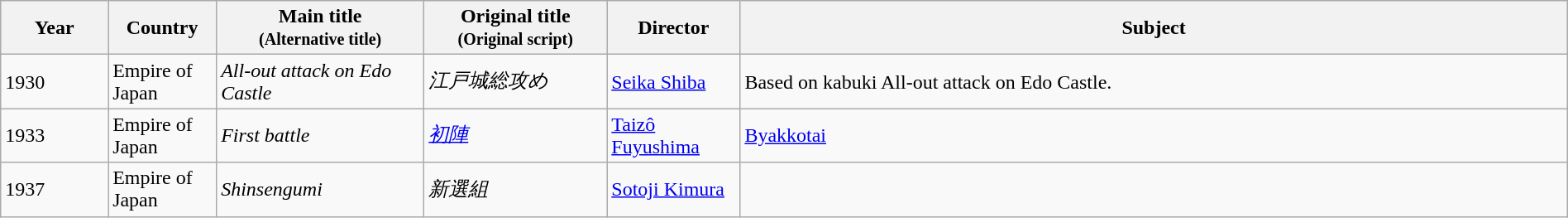<table class="wikitable sortable" style="width:100%;">
<tr>
<th>Year</th>
<th width= 80>Country</th>
<th class="unsortable" style="width:160px;">Main title<br><small>(Alternative title)</small></th>
<th class="unsortable" style="width:140px;">Original title<br><small>(Original script)</small></th>
<th width=100>Director</th>
<th class="unsortable">Subject</th>
</tr>
<tr>
<td>1930</td>
<td>Empire of Japan</td>
<td><em>All-out attack on Edo Castle</em></td>
<td><em>江戸城総攻め</em></td>
<td><a href='#'>Seika Shiba</a></td>
<td>Based on kabuki All-out attack on Edo Castle.</td>
</tr>
<tr>
<td>1933</td>
<td>Empire of Japan</td>
<td><em>First battle</em></td>
<td><em><a href='#'>初陣</a></em></td>
<td><a href='#'>Taizô Fuyushima</a></td>
<td><a href='#'>Byakkotai</a></td>
</tr>
<tr>
<td>1937</td>
<td>Empire of Japan</td>
<td><em>Shinsengumi</em></td>
<td><em>新選組</em></td>
<td><a href='#'>Sotoji Kimura</a></td>
<td></td>
</tr>
</table>
